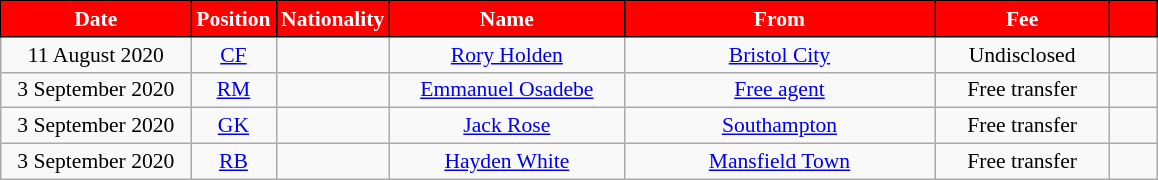<table class="wikitable"  style="text-align:center; font-size:90%; ">
<tr>
<th style="background:#FF0000;color:#FFFFFF;border:1px solid #000000; width:120px;">Date</th>
<th style="background:#FF0000;color:#FFFFFF;border:1px solid #000000; width:50px;">Position</th>
<th style="background:#FF0000;color:#FFFFFF;border:1px solid #000000; width:50px;">Nationality</th>
<th style="background:#FF0000;color:#FFFFFF;border:1px solid #000000; width:150px;">Name</th>
<th style="background:#FF0000;color:#FFFFFF;border:1px solid #000000; width:200px;">From</th>
<th style="background:#FF0000;color:#FFFFFF;border:1px solid #000000; width:110px;">Fee</th>
<th style="background:#FF0000;color:#FFFFFF;border:1px solid #000000; width:25px;"></th>
</tr>
<tr>
<td>11 August 2020</td>
<td><a href='#'>CF</a></td>
<td></td>
<td><a href='#'>Rory Holden</a></td>
<td> <a href='#'>Bristol City</a></td>
<td>Undisclosed</td>
<td></td>
</tr>
<tr>
<td>3 September 2020</td>
<td><a href='#'>RM</a></td>
<td></td>
<td><a href='#'>Emmanuel Osadebe</a></td>
<td> <a href='#'>Free agent</a></td>
<td>Free transfer</td>
<td></td>
</tr>
<tr>
<td>3 September 2020</td>
<td><a href='#'>GK</a></td>
<td></td>
<td><a href='#'>Jack Rose</a></td>
<td> <a href='#'>Southampton</a></td>
<td>Free transfer</td>
<td></td>
</tr>
<tr>
<td>3 September 2020</td>
<td><a href='#'>RB</a></td>
<td></td>
<td><a href='#'>Hayden White</a></td>
<td> <a href='#'>Mansfield Town</a></td>
<td>Free transfer</td>
<td></td>
</tr>
</table>
